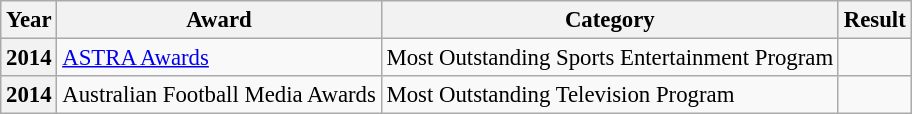<table class="wikitable plainrowheaders" style="font-size: 95%;">
<tr>
<th scope="col">Year</th>
<th scope="col">Award</th>
<th scope="col">Category</th>
<th scope="col">Result</th>
</tr>
<tr>
<th>2014</th>
<td><a href='#'>ASTRA Awards</a></td>
<td>Most Outstanding Sports Entertainment Program</td>
<td></td>
</tr>
<tr>
<th>2014</th>
<td>Australian Football Media Awards</td>
<td>Most Outstanding Television Program</td>
<td></td>
</tr>
</table>
